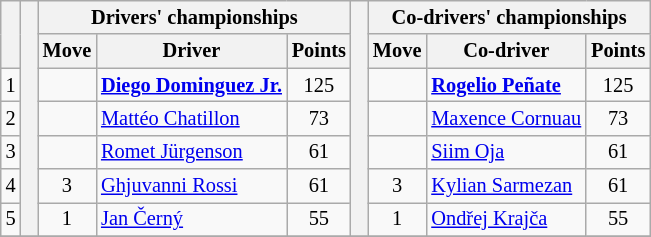<table class="wikitable" style="font-size:85%;">
<tr>
<th rowspan="2"></th>
<th rowspan="7" style="width:5px;"></th>
<th colspan="3">Drivers' championships</th>
<th rowspan="7" style="width:5px;"></th>
<th colspan="3" nowrap>Co-drivers' championships</th>
</tr>
<tr>
<th>Move</th>
<th>Driver</th>
<th>Points</th>
<th>Move</th>
<th>Co-driver</th>
<th>Points</th>
</tr>
<tr>
<td align="center">1</td>
<td align="center"></td>
<td><strong><a href='#'>Diego Dominguez Jr.</a></strong></td>
<td align="center">125</td>
<td align="center"></td>
<td><strong><a href='#'>Rogelio Peñate</a></strong></td>
<td align="center">125</td>
</tr>
<tr>
<td align="center">2</td>
<td align="center"></td>
<td><a href='#'>Mattéo Chatillon</a></td>
<td align="center">73</td>
<td align="center"></td>
<td><a href='#'>Maxence Cornuau</a></td>
<td align="center">73</td>
</tr>
<tr>
<td align="center">3</td>
<td align="center"></td>
<td><a href='#'>Romet Jürgenson</a></td>
<td align="center">61</td>
<td align="center"></td>
<td><a href='#'>Siim Oja</a></td>
<td align="center">61</td>
</tr>
<tr>
<td align="center">4</td>
<td align="center"> 3</td>
<td><a href='#'>Ghjuvanni Rossi</a></td>
<td align="center">61</td>
<td align="center"> 3</td>
<td><a href='#'>Kylian Sarmezan</a></td>
<td align="center">61</td>
</tr>
<tr>
<td align="center">5</td>
<td align="center"> 1</td>
<td><a href='#'>Jan Černý</a></td>
<td align="center">55</td>
<td align="center"> 1</td>
<td><a href='#'>Ondřej Krajča</a></td>
<td align="center">55</td>
</tr>
<tr>
</tr>
</table>
